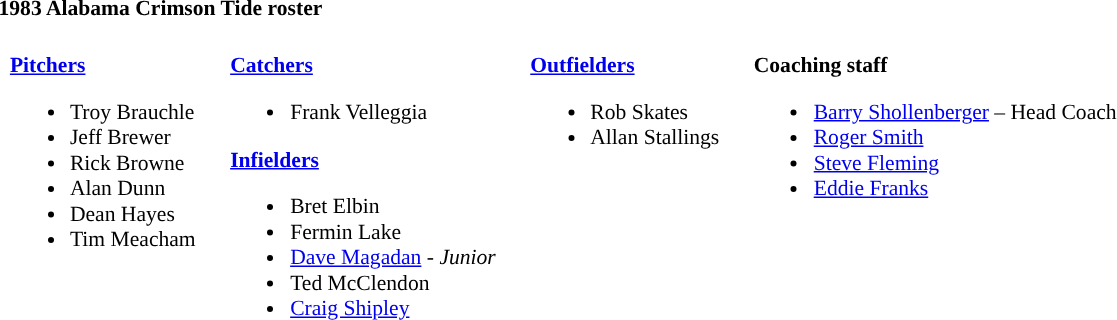<table class="toccolours" style="text-align: left; font-size:90%;">
<tr>
<th colspan="9">1983 Alabama Crimson Tide roster</th>
</tr>
<tr>
<td width="03"> </td>
<td valign="top"><br><strong><a href='#'>Pitchers</a></strong><ul><li>Troy Brauchle</li><li>Jeff Brewer</li><li>Rick Browne</li><li>Alan Dunn</li><li>Dean Hayes</li><li>Tim Meacham</li></ul></td>
<td width="15"> </td>
<td valign="top"><br><strong><a href='#'>Catchers</a></strong><ul><li>Frank Velleggia</li></ul><strong><a href='#'>Infielders</a></strong><ul><li>Bret Elbin</li><li>Fermin Lake</li><li><a href='#'>Dave Magadan</a> - <em>Junior</em></li><li>Ted McClendon</li><li><a href='#'>Craig Shipley</a></li></ul></td>
<td width="15"> </td>
<td valign="top"><br><strong><a href='#'>Outfielders</a></strong><ul><li>Rob Skates</li><li>Allan Stallings</li></ul></td>
<td width="15"> </td>
<td valign="top"><br><strong>Coaching staff</strong><ul><li><a href='#'>Barry Shollenberger</a> –  Head Coach</li><li><a href='#'>Roger Smith</a></li><li><a href='#'>Steve Fleming</a></li><li><a href='#'>Eddie Franks</a></li></ul></td>
</tr>
</table>
